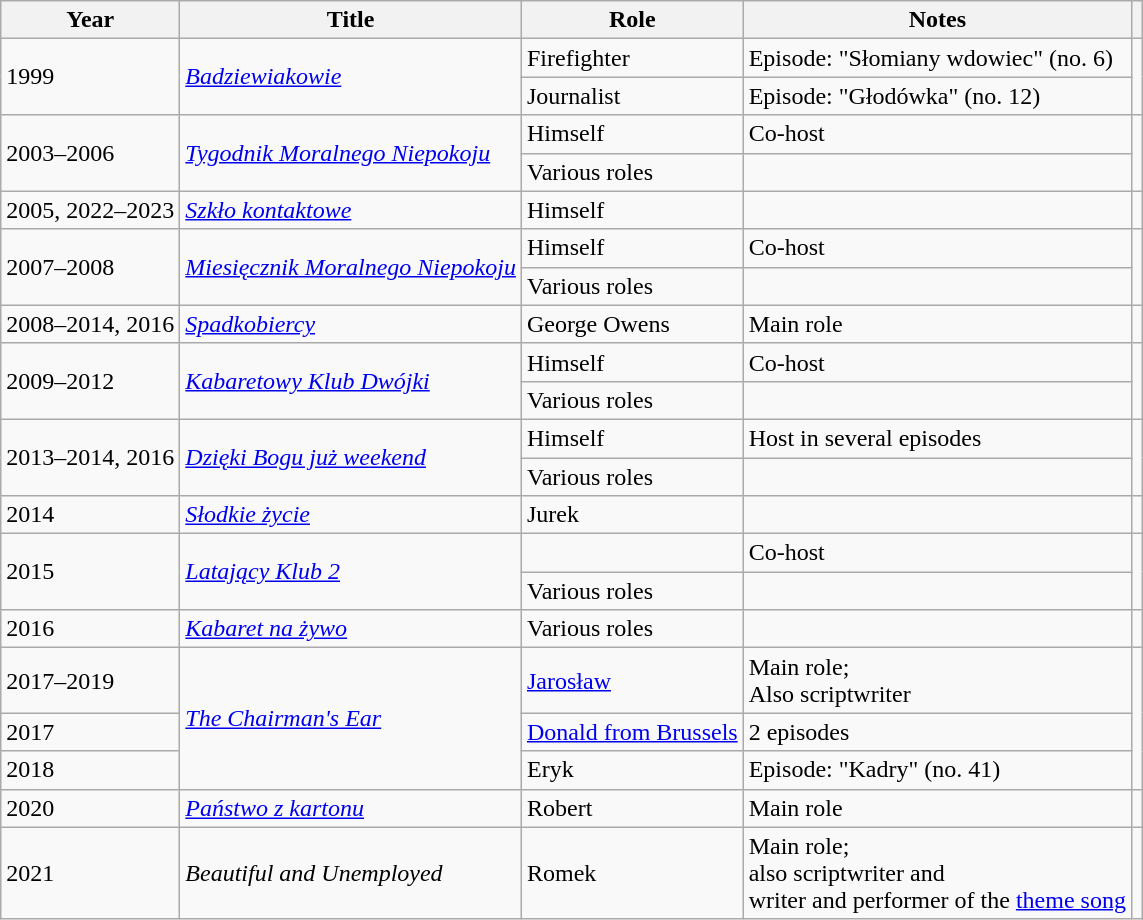<table class="wikitable plainrowheaders sortable">
<tr>
<th scope="col">Year</th>
<th scope="col">Title</th>
<th scope="col">Role</th>
<th scope="col" class="unsortable">Notes</th>
<th scope="col" class="unsortable"></th>
</tr>
<tr>
<td rowspan=2>1999</td>
<td rowspan=2><em><a href='#'>Badziewiakowie</a></em></td>
<td>Firefighter</td>
<td>Episode: "Słomiany wdowiec" (no. 6)</td>
<td rowspan=2></td>
</tr>
<tr>
<td>Journalist</td>
<td>Episode: "Głodówka" (no. 12)</td>
</tr>
<tr>
<td rowspan=2>2003–2006</td>
<td rowspan=2><em><a href='#'>Tygodnik Moralnego Niepokoju</a></em></td>
<td>Himself</td>
<td>Co-host</td>
<td rowspan=2></td>
</tr>
<tr>
<td>Various roles</td>
<td></td>
</tr>
<tr>
<td>2005, 2022–2023</td>
<td><em><a href='#'>Szkło kontaktowe</a></em></td>
<td>Himself</td>
<td></td>
<td></td>
</tr>
<tr>
<td rowspan=2>2007–2008</td>
<td rowspan=2><em><a href='#'>Miesięcznik Moralnego Niepokoju</a></em></td>
<td>Himself</td>
<td>Co-host</td>
<td rowspan=2></td>
</tr>
<tr>
<td>Various roles</td>
<td></td>
</tr>
<tr>
<td>2008–2014, 2016</td>
<td><em><a href='#'>Spadkobiercy</a></em></td>
<td>George Owens</td>
<td>Main role</td>
<td></td>
</tr>
<tr>
<td rowspan=2>2009–2012</td>
<td rowspan=2><em><a href='#'>Kabaretowy Klub Dwójki</a></em></td>
<td>Himself</td>
<td>Co-host</td>
<td rowspan=2></td>
</tr>
<tr>
<td>Various roles</td>
<td></td>
</tr>
<tr>
<td rowspan=2>2013–2014, 2016</td>
<td rowspan=2><em><a href='#'>Dzięki Bogu już weekend</a></em></td>
<td>Himself</td>
<td>Host in several episodes</td>
<td rowspan=2></td>
</tr>
<tr>
<td>Various roles</td>
<td></td>
</tr>
<tr>
<td>2014</td>
<td><em><a href='#'>Słodkie życie</a></em></td>
<td>Jurek</td>
<td></td>
<td></td>
</tr>
<tr>
<td rowspan=2>2015</td>
<td rowspan=2><em><a href='#'>Latający Klub 2</a></em></td>
<td Himself></td>
<td>Co-host</td>
<td rowspan=2></td>
</tr>
<tr>
<td>Various roles</td>
<td></td>
</tr>
<tr>
<td>2016</td>
<td><em><a href='#'>Kabaret na żywo</a></em></td>
<td>Various roles</td>
<td></td>
<td></td>
</tr>
<tr>
<td>2017–2019</td>
<td rowspan=3><em><a href='#'>The Chairman's Ear</a></em></td>
<td><a href='#'>Jarosław</a></td>
<td>Main role;<br>Also scriptwriter</td>
<td rowspan=3></td>
</tr>
<tr>
<td>2017</td>
<td><a href='#'>Donald from Brussels</a></td>
<td>2 episodes</td>
</tr>
<tr>
<td>2018</td>
<td>Eryk</td>
<td>Episode: "Kadry" (no. 41)</td>
</tr>
<tr>
<td>2020</td>
<td><em><a href='#'>Państwo z kartonu</a></em></td>
<td>Robert</td>
<td>Main role</td>
<td></td>
</tr>
<tr>
<td>2021</td>
<td><em>Beautiful and Unemployed</em></td>
<td>Romek</td>
<td>Main role;<br>also scriptwriter and<br>writer and performer of the <a href='#'>theme song</a></td>
<td></td>
</tr>
</table>
